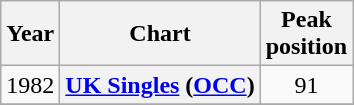<table class="wikitable sortable plainrowheaders" style="text-align:center">
<tr>
<th>Year</th>
<th>Chart</th>
<th>Peak<br>position</th>
</tr>
<tr>
<td rowspan="1">1982</td>
<th scope="row"><a href='#'>UK Singles</a> (<a href='#'>OCC</a>)</th>
<td>91</td>
</tr>
<tr>
</tr>
</table>
